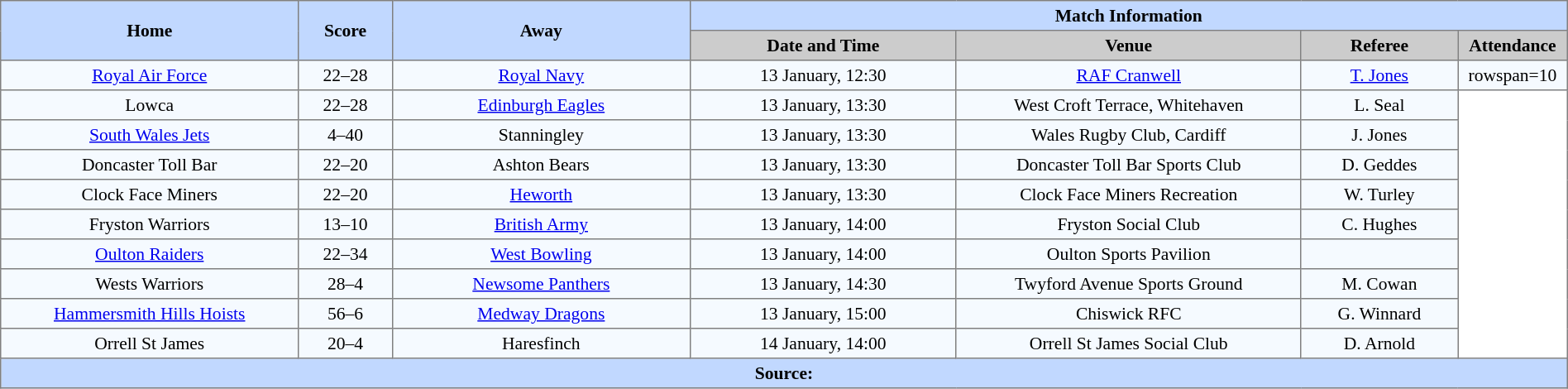<table border=1 style="border-collapse:collapse; font-size:90%; text-align:center"; cellpadding=3 cellspacing=0 width=100%>
<tr bgcolor="#c1d8ff">
<th rowspan=2 width=19%>Home</th>
<th rowspan=2 width=6%>Score</th>
<th rowspan=2 width=19%>Away</th>
<th colspan=4>Match Information</th>
</tr>
<tr bgcolor="#cccccc">
<th width=17%>Date and Time</th>
<th width=22%>Venue</th>
<th width=10%>Referee</th>
<th width=7%>Attendance</th>
</tr>
<tr bgcolor=#f5faff>
<td><a href='#'>Royal Air Force</a></td>
<td>22–28</td>
<td><a href='#'>Royal Navy</a></td>
<td>13 January, 12:30</td>
<td><a href='#'>RAF Cranwell</a></td>
<td><a href='#'>T. Jones</a></td>
<td>rowspan=10 </td>
</tr>
<tr bgcolor=#f5faff>
<td>Lowca</td>
<td>22–28</td>
<td><a href='#'>Edinburgh Eagles</a></td>
<td>13 January, 13:30</td>
<td>West Croft Terrace, Whitehaven</td>
<td>L. Seal</td>
</tr>
<tr bgcolor=#f5faff>
<td><a href='#'>South Wales Jets</a></td>
<td>4–40</td>
<td>Stanningley</td>
<td>13 January, 13:30</td>
<td>Wales Rugby Club, Cardiff</td>
<td>J. Jones</td>
</tr>
<tr bgcolor=#f5faff>
<td>Doncaster Toll Bar</td>
<td>22–20</td>
<td>Ashton Bears</td>
<td>13 January, 13:30</td>
<td>Doncaster Toll Bar Sports Club</td>
<td>D. Geddes</td>
</tr>
<tr bgcolor=#f5faff>
<td>Clock Face Miners</td>
<td>22–20</td>
<td><a href='#'>Heworth</a></td>
<td>13 January, 13:30</td>
<td>Clock Face Miners Recreation</td>
<td>W. Turley</td>
</tr>
<tr bgcolor=#f5faff>
<td>Fryston Warriors</td>
<td>13–10</td>
<td><a href='#'>British Army</a></td>
<td>13 January, 14:00</td>
<td>Fryston Social Club</td>
<td>C. Hughes</td>
</tr>
<tr bgcolor=#f5faff>
<td><a href='#'>Oulton Raiders</a></td>
<td>22–34</td>
<td><a href='#'>West Bowling</a></td>
<td>13 January, 14:00</td>
<td>Oulton Sports Pavilion</td>
<td></td>
</tr>
<tr bgcolor=#f5faff>
<td>Wests Warriors</td>
<td>28–4</td>
<td><a href='#'>Newsome Panthers</a></td>
<td>13 January, 14:30</td>
<td>Twyford Avenue Sports Ground</td>
<td>M. Cowan</td>
</tr>
<tr bgcolor=#f5faff>
<td><a href='#'>Hammersmith Hills Hoists</a></td>
<td>56–6</td>
<td><a href='#'>Medway Dragons</a></td>
<td>13 January, 15:00</td>
<td>Chiswick RFC</td>
<td>G. Winnard</td>
</tr>
<tr bgcolor=#f5faff>
<td>Orrell St James</td>
<td>20–4</td>
<td>Haresfinch</td>
<td>14 January, 14:00</td>
<td>Orrell St James Social Club</td>
<td>D. Arnold</td>
</tr>
<tr style="background:#c1d8ff;">
<th colspan=7>Source:</th>
</tr>
</table>
